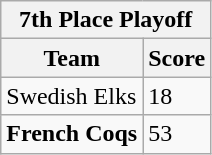<table class="wikitable">
<tr>
<th colspan="2">7th Place Playoff</th>
</tr>
<tr>
<th>Team</th>
<th>Score</th>
</tr>
<tr>
<td>Swedish Elks</td>
<td>18</td>
</tr>
<tr>
<td><strong>French Coqs</strong></td>
<td>53</td>
</tr>
</table>
